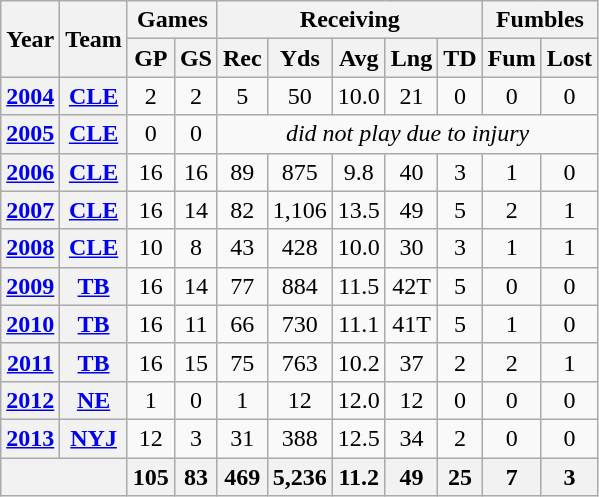<table class="wikitable" style="text-align: center;">
<tr>
<th rowspan="2">Year</th>
<th rowspan="2">Team</th>
<th colspan="2">Games</th>
<th colspan="5">Receiving</th>
<th colspan="2">Fumbles</th>
</tr>
<tr>
<th>GP</th>
<th>GS</th>
<th>Rec</th>
<th>Yds</th>
<th>Avg</th>
<th>Lng</th>
<th>TD</th>
<th>Fum</th>
<th>Lost</th>
</tr>
<tr>
<th><a href='#'>2004</a></th>
<th><a href='#'>CLE</a></th>
<td>2</td>
<td>2</td>
<td>5</td>
<td>50</td>
<td>10.0</td>
<td>21</td>
<td>0</td>
<td>0</td>
<td>0</td>
</tr>
<tr>
<th><a href='#'>2005</a></th>
<th><a href='#'>CLE</a></th>
<td>0</td>
<td>0</td>
<td colspan="7"><em>did not play due to injury</em></td>
</tr>
<tr>
<th><a href='#'>2006</a></th>
<th><a href='#'>CLE</a></th>
<td>16</td>
<td>16</td>
<td>89</td>
<td>875</td>
<td>9.8</td>
<td>40</td>
<td>3</td>
<td>1</td>
<td>0</td>
</tr>
<tr>
<th><a href='#'>2007</a></th>
<th><a href='#'>CLE</a></th>
<td>16</td>
<td>14</td>
<td>82</td>
<td>1,106</td>
<td>13.5</td>
<td>49</td>
<td>5</td>
<td>2</td>
<td>1</td>
</tr>
<tr>
<th><a href='#'>2008</a></th>
<th><a href='#'>CLE</a></th>
<td>10</td>
<td>8</td>
<td>43</td>
<td>428</td>
<td>10.0</td>
<td>30</td>
<td>3</td>
<td>1</td>
<td>1</td>
</tr>
<tr>
<th><a href='#'>2009</a></th>
<th><a href='#'>TB</a></th>
<td>16</td>
<td>14</td>
<td>77</td>
<td>884</td>
<td>11.5</td>
<td>42T</td>
<td>5</td>
<td>0</td>
<td>0</td>
</tr>
<tr>
<th><a href='#'>2010</a></th>
<th><a href='#'>TB</a></th>
<td>16</td>
<td>11</td>
<td>66</td>
<td>730</td>
<td>11.1</td>
<td>41T</td>
<td>5</td>
<td>1</td>
<td>0</td>
</tr>
<tr>
<th><a href='#'>2011</a></th>
<th><a href='#'>TB</a></th>
<td>16</td>
<td>15</td>
<td>75</td>
<td>763</td>
<td>10.2</td>
<td>37</td>
<td>2</td>
<td>2</td>
<td>1</td>
</tr>
<tr>
<th><a href='#'>2012</a></th>
<th><a href='#'>NE</a></th>
<td>1</td>
<td>0</td>
<td>1</td>
<td>12</td>
<td>12.0</td>
<td>12</td>
<td>0</td>
<td>0</td>
<td>0</td>
</tr>
<tr>
<th><a href='#'>2013</a></th>
<th><a href='#'>NYJ</a></th>
<td>12</td>
<td>3</td>
<td>31</td>
<td>388</td>
<td>12.5</td>
<td>34</td>
<td>2</td>
<td>0</td>
<td>0</td>
</tr>
<tr>
<th colspan="2"></th>
<th>105</th>
<th>83</th>
<th>469</th>
<th>5,236</th>
<th>11.2</th>
<th>49</th>
<th>25</th>
<th>7</th>
<th>3</th>
</tr>
</table>
